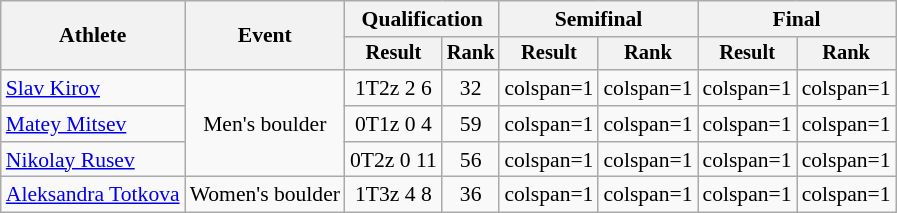<table class=wikitable style=font-size:90% align=center>
<tr>
<th rowspan=2>Athlete</th>
<th rowspan=2>Event</th>
<th colspan=2>Qualification</th>
<th colspan=2>Semifinal</th>
<th colspan=2>Final</th>
</tr>
<tr style=font-size:95%>
<th>Result</th>
<th>Rank</th>
<th>Result</th>
<th>Rank</th>
<th>Result</th>
<th>Rank</th>
</tr>
<tr align=center>
<td align=left><a href='#'>Slav Kirov</a></td>
<td rowspan=3>Men's boulder</td>
<td>1T2z 2 6</td>
<td>32</td>
<td>colspan=1</td>
<td>colspan=1</td>
<td>colspan=1</td>
<td>colspan=1</td>
</tr>
<tr align=center>
<td align=left><a href='#'>Matey Mitsev</a></td>
<td>0T1z 0 4</td>
<td>59</td>
<td>colspan=1</td>
<td>colspan=1</td>
<td>colspan=1</td>
<td>colspan=1</td>
</tr>
<tr align=center>
<td align=left><a href='#'>Nikolay Rusev</a></td>
<td>0T2z 0 11</td>
<td>56</td>
<td>colspan=1</td>
<td>colspan=1</td>
<td>colspan=1</td>
<td>colspan=1</td>
</tr>
<tr align=center>
<td align=left><a href='#'>Aleksandra Totkova</a></td>
<td>Women's boulder</td>
<td>1T3z 4 8</td>
<td>36</td>
<td>colspan=1</td>
<td>colspan=1</td>
<td>colspan=1</td>
<td>colspan=1</td>
</tr>
</table>
